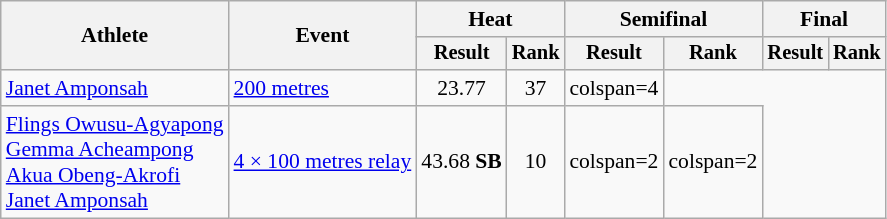<table class="wikitable" style="font-size:90%">
<tr>
<th rowspan="2">Athlete</th>
<th rowspan="2">Event</th>
<th colspan="2">Heat</th>
<th colspan="2">Semifinal</th>
<th colspan="2">Final</th>
</tr>
<tr style="font-size:95%">
<th>Result</th>
<th>Rank</th>
<th>Result</th>
<th>Rank</th>
<th>Result</th>
<th>Rank</th>
</tr>
<tr style=text-align:center>
<td style=text-align:left><a href='#'>Janet Amponsah</a></td>
<td style=text-align:left><a href='#'>200 metres</a></td>
<td>23.77</td>
<td>37</td>
<td>colspan=4 </td>
</tr>
<tr style=text-align:center>
<td style=text-align:left><a href='#'>Flings Owusu-Agyapong</a><br><a href='#'>Gemma Acheampong</a><br><a href='#'>Akua Obeng-Akrofi</a><br><a href='#'>Janet Amponsah</a><br></td>
<td style=text-align:left><a href='#'>4 × 100 metres relay</a></td>
<td>43.68 <strong>SB</strong></td>
<td>10</td>
<td>colspan=2 </td>
<td>colspan=2 </td>
</tr>
</table>
